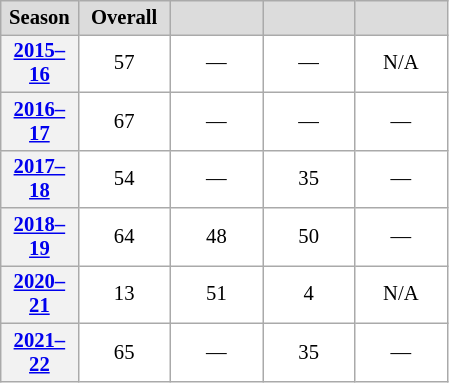<table class="wikitable plainrowheaders" style="background:#fff; font-size:86%; line-height:16px; border:gray solid 1px; border-collapse:collapse;">
<tr style="background:#ccc; text-align:center;">
<th scope="col" style="background:#dcdcdc; width:45px;">Season</th>
<th scope="col" style="background:#dcdcdc; width:55px;">Overall</th>
<th scope="col" style="background:#dcdcdc; width:55px;"></th>
<th scope="col" style="background:#dcdcdc; width:55px;"></th>
<th scope="col" style="background:#dcdcdc; width:55px;"></th>
</tr>
<tr>
<th scope=row align=center><a href='#'>2015–16</a></th>
<td align=center>57</td>
<td align=center>—</td>
<td align=center>—</td>
<td align=center>N/A</td>
</tr>
<tr>
<th scope=row align=center><a href='#'>2016–17</a></th>
<td align=center>67</td>
<td align=center>—</td>
<td align=center>—</td>
<td align=center>—</td>
</tr>
<tr>
<th scope=row align=center><a href='#'>2017–18</a></th>
<td align=center>54</td>
<td align=center>—</td>
<td align=center>35</td>
<td align=center>—</td>
</tr>
<tr>
<th scope=row align=center><a href='#'>2018–19</a></th>
<td align=center>64</td>
<td align=center>48</td>
<td align=center>50</td>
<td align=center>—</td>
</tr>
<tr>
<th scope=row align=center><a href='#'>2020–21</a></th>
<td align=center>13</td>
<td align=center>51</td>
<td align=center>4</td>
<td align=center>N/A</td>
</tr>
<tr>
<th scope=row align=center><a href='#'>2021–22</a></th>
<td align=center>65</td>
<td align=center>—</td>
<td align=center>35</td>
<td align=center>—</td>
</tr>
</table>
